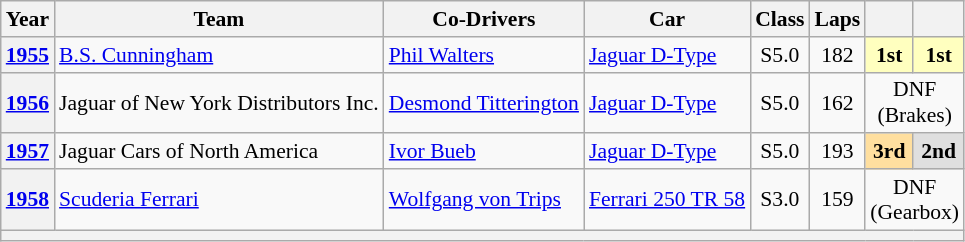<table class="wikitable" style="text-align:center; font-size:90%">
<tr>
<th>Year</th>
<th>Team</th>
<th>Co-Drivers</th>
<th>Car</th>
<th>Class</th>
<th>Laps</th>
<th></th>
<th></th>
</tr>
<tr>
<th><a href='#'>1955</a></th>
<td align="left"> <a href='#'>B.S. Cunningham</a></td>
<td align="left"> <a href='#'>Phil Walters</a></td>
<td align="left"><a href='#'>Jaguar D-Type</a></td>
<td>S5.0</td>
<td>182</td>
<td style="background:#ffffbf;"><strong>1st</strong></td>
<td style="background:#ffffbf;"><strong>1st</strong></td>
</tr>
<tr>
<th><a href='#'>1956</a></th>
<td align="left"> Jaguar of New York Distributors Inc.</td>
<td align="left"> <a href='#'>Desmond Titterington</a></td>
<td align="left"><a href='#'>Jaguar D-Type</a></td>
<td>S5.0</td>
<td>162</td>
<td colspan=2>DNF<br>(Brakes)</td>
</tr>
<tr>
<th><a href='#'>1957</a></th>
<td align="left"> Jaguar Cars of North America</td>
<td align="left"> <a href='#'>Ivor Bueb</a></td>
<td align="left"><a href='#'>Jaguar D-Type</a></td>
<td>S5.0</td>
<td>193</td>
<td style="background:#ffdf9f;"><strong>3rd</strong></td>
<td style="background:#dfdfdf;"><strong>2nd</strong></td>
</tr>
<tr>
<th><a href='#'>1958</a></th>
<td align="left"> <a href='#'>Scuderia Ferrari</a></td>
<td align="left"> <a href='#'>Wolfgang von Trips</a></td>
<td align="left"><a href='#'>Ferrari 250 TR 58</a></td>
<td>S3.0</td>
<td>159</td>
<td colspan=2>DNF<br>(Gearbox)</td>
</tr>
<tr>
<th colspan="8"></th>
</tr>
</table>
